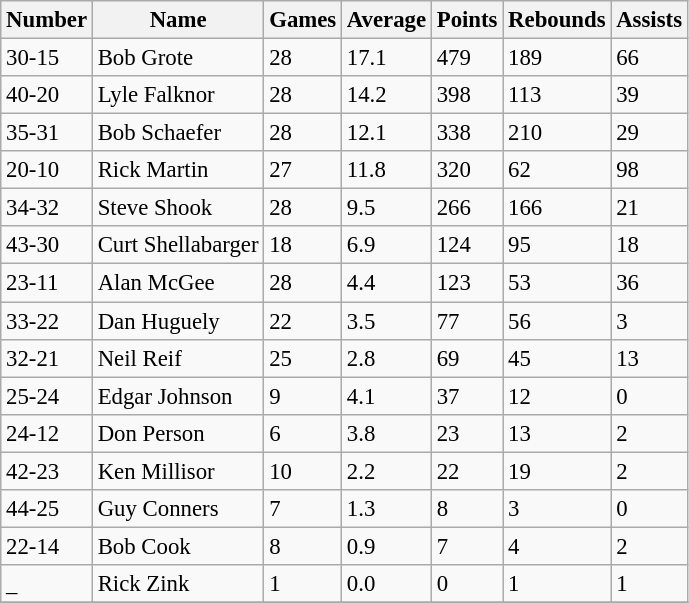<table class="wikitable" style="font-size: 95%;">
<tr>
<th>Number</th>
<th>Name</th>
<th>Games</th>
<th>Average</th>
<th>Points</th>
<th>Rebounds</th>
<th>Assists</th>
</tr>
<tr>
<td>30-15</td>
<td>Bob Grote</td>
<td>28</td>
<td>17.1</td>
<td>479</td>
<td>189</td>
<td>66</td>
</tr>
<tr>
<td>40-20</td>
<td>Lyle Falknor</td>
<td>28</td>
<td>14.2</td>
<td>398</td>
<td>113</td>
<td>39</td>
</tr>
<tr>
<td>35-31</td>
<td>Bob Schaefer</td>
<td>28</td>
<td>12.1</td>
<td>338</td>
<td>210</td>
<td>29</td>
</tr>
<tr>
<td>20-10</td>
<td>Rick Martin</td>
<td>27</td>
<td>11.8</td>
<td>320</td>
<td>62</td>
<td>98</td>
</tr>
<tr>
<td>34-32</td>
<td>Steve Shook</td>
<td>28</td>
<td>9.5</td>
<td>266</td>
<td>166</td>
<td>21</td>
</tr>
<tr>
<td>43-30</td>
<td>Curt Shellabarger</td>
<td>18</td>
<td>6.9</td>
<td>124</td>
<td>95</td>
<td>18</td>
</tr>
<tr>
<td>23-11</td>
<td>Alan McGee</td>
<td>28</td>
<td>4.4</td>
<td>123</td>
<td>53</td>
<td>36</td>
</tr>
<tr>
<td>33-22</td>
<td>Dan Huguely</td>
<td>22</td>
<td>3.5</td>
<td>77</td>
<td>56</td>
<td>3</td>
</tr>
<tr>
<td>32-21</td>
<td>Neil Reif</td>
<td>25</td>
<td>2.8</td>
<td>69</td>
<td>45</td>
<td>13</td>
</tr>
<tr>
<td>25-24</td>
<td>Edgar Johnson</td>
<td>9</td>
<td>4.1</td>
<td>37</td>
<td>12</td>
<td>0</td>
</tr>
<tr>
<td>24-12</td>
<td>Don Person</td>
<td>6</td>
<td>3.8</td>
<td>23</td>
<td>13</td>
<td>2</td>
</tr>
<tr>
<td>42-23</td>
<td>Ken Millisor</td>
<td>10</td>
<td>2.2</td>
<td>22</td>
<td>19</td>
<td>2</td>
</tr>
<tr>
<td>44-25</td>
<td>Guy Conners</td>
<td>7</td>
<td>1.3</td>
<td>8</td>
<td>3</td>
<td>0</td>
</tr>
<tr>
<td>22-14</td>
<td>Bob Cook</td>
<td>8</td>
<td>0.9</td>
<td>7</td>
<td>4</td>
<td>2</td>
</tr>
<tr>
<td>_</td>
<td>Rick Zink</td>
<td>1</td>
<td>0.0</td>
<td>0</td>
<td>1</td>
<td>1</td>
</tr>
<tr>
</tr>
</table>
